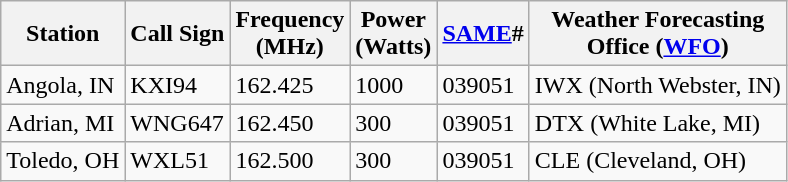<table class="wikitable">
<tr>
<th>Station</th>
<th>Call Sign</th>
<th>Frequency<br>(MHz)</th>
<th>Power<br>(Watts)</th>
<th><a href='#'>SAME</a>#</th>
<th>Weather Forecasting<br>Office (<a href='#'>WFO</a>)</th>
</tr>
<tr>
<td>Angola, IN</td>
<td>KXI94</td>
<td>162.425</td>
<td>1000</td>
<td>039051</td>
<td>IWX (North Webster, IN)</td>
</tr>
<tr>
<td>Adrian, MI</td>
<td>WNG647</td>
<td>162.450</td>
<td>300</td>
<td>039051</td>
<td>DTX (White Lake, MI)</td>
</tr>
<tr>
<td>Toledo, OH</td>
<td>WXL51</td>
<td>162.500</td>
<td>300</td>
<td>039051</td>
<td>CLE (Cleveland, OH)</td>
</tr>
</table>
